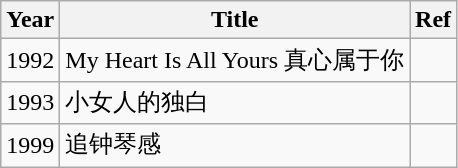<table class="wikitable sortable">
<tr>
<th>Year</th>
<th>Title</th>
<th>Ref</th>
</tr>
<tr>
<td>1992</td>
<td>My Heart Is All Yours 真心属于你</td>
<td></td>
</tr>
<tr>
<td>1993</td>
<td>小女人的独白</td>
<td></td>
</tr>
<tr>
<td>1999</td>
<td>追钟琴感</td>
<td></td>
</tr>
</table>
